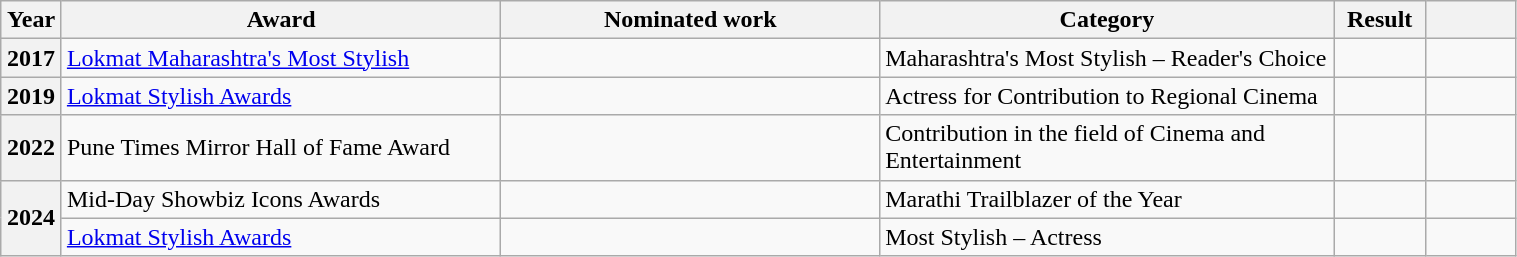<table class="wikitable sortable plainrowheaders" style="width:80%;">
<tr>
<th scope="col" style="width:4%;">Year</th>
<th scope="col" style="wodth:30%;">Award</th>
<th scope="col" style="width:25%;">Nominated work</th>
<th scope="col" style="width:30%;">Category</th>
<th scope="col" style="width:6%;">Result</th>
<th scope="col" style="width:6%;"></th>
</tr>
<tr>
<th scope="row">2017</th>
<td><a href='#'>Lokmat Maharashtra's Most Stylish</a></td>
<td></td>
<td>Maharashtra's Most Stylish – Reader's Choice</td>
<td></td>
<td style="text-align:center;"></td>
</tr>
<tr>
<th scope="row">2019</th>
<td><a href='#'>Lokmat Stylish Awards</a></td>
<td></td>
<td>Actress for Contribution to Regional Cinema</td>
<td></td>
<td style="text-align:center;"></td>
</tr>
<tr>
<th scope="row">2022</th>
<td>Pune Times Mirror Hall of Fame Award</td>
<td></td>
<td>Contribution in the field of Cinema and Entertainment</td>
<td></td>
<td style="text-align:center;"></td>
</tr>
<tr>
<th rowspan="2" scope="row">2024</th>
<td>Mid-Day Showbiz Icons Awards</td>
<td></td>
<td>Marathi Trailblazer of the Year</td>
<td></td>
<td style="text-align:center;"></td>
</tr>
<tr>
<td><a href='#'>Lokmat Stylish Awards</a></td>
<td></td>
<td>Most Stylish – Actress</td>
<td></td>
<td style="text-align:center;"></td>
</tr>
</table>
